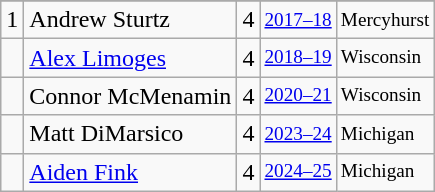<table class="wikitable">
<tr>
</tr>
<tr>
<td>1</td>
<td>Andrew Sturtz</td>
<td>4</td>
<td style="font-size:80%;"><a href='#'>2017–18</a></td>
<td style="font-size:80%;">Mercyhurst</td>
</tr>
<tr>
<td></td>
<td><a href='#'>Alex Limoges</a></td>
<td>4</td>
<td style="font-size:80%;"><a href='#'>2018–19</a></td>
<td style="font-size:80%;">Wisconsin</td>
</tr>
<tr>
<td></td>
<td>Connor McMenamin</td>
<td>4</td>
<td style="font-size:80%;"><a href='#'>2020–21</a></td>
<td style="font-size:80%;">Wisconsin</td>
</tr>
<tr>
<td></td>
<td>Matt DiMarsico</td>
<td>4</td>
<td style="font-size:80%;"><a href='#'>2023–24</a></td>
<td style="font-size:80%;">Michigan</td>
</tr>
<tr>
<td></td>
<td><a href='#'>Aiden Fink</a></td>
<td>4</td>
<td style="font-size:80%;"><a href='#'>2024–25</a></td>
<td style="font-size:80%;">Michigan</td>
</tr>
</table>
